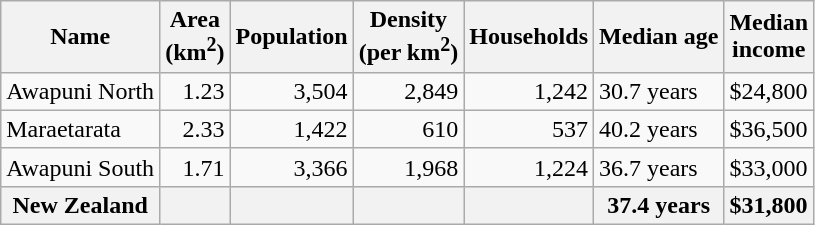<table class="wikitable">
<tr>
<th>Name</th>
<th>Area<br>(km<sup>2</sup>)</th>
<th>Population</th>
<th>Density<br>(per km<sup>2</sup>)</th>
<th>Households</th>
<th>Median age</th>
<th>Median<br>income</th>
</tr>
<tr>
<td>Awapuni North</td>
<td style="text-align:right;">1.23</td>
<td style="text-align:right;">3,504</td>
<td style="text-align:right;">2,849</td>
<td style="text-align:right;">1,242</td>
<td>30.7 years</td>
<td>$24,800</td>
</tr>
<tr>
<td>Maraetarata</td>
<td style="text-align:right;">2.33</td>
<td style="text-align:right;">1,422</td>
<td style="text-align:right;">610</td>
<td style="text-align:right;">537</td>
<td>40.2 years</td>
<td>$36,500</td>
</tr>
<tr>
<td>Awapuni South</td>
<td style="text-align:right;">1.71</td>
<td style="text-align:right;">3,366</td>
<td style="text-align:right;">1,968</td>
<td style="text-align:right;">1,224</td>
<td>36.7 years</td>
<td>$33,000</td>
</tr>
<tr>
<th>New Zealand</th>
<th></th>
<th></th>
<th></th>
<th></th>
<th>37.4 years</th>
<th style="text-align:left;">$31,800</th>
</tr>
</table>
